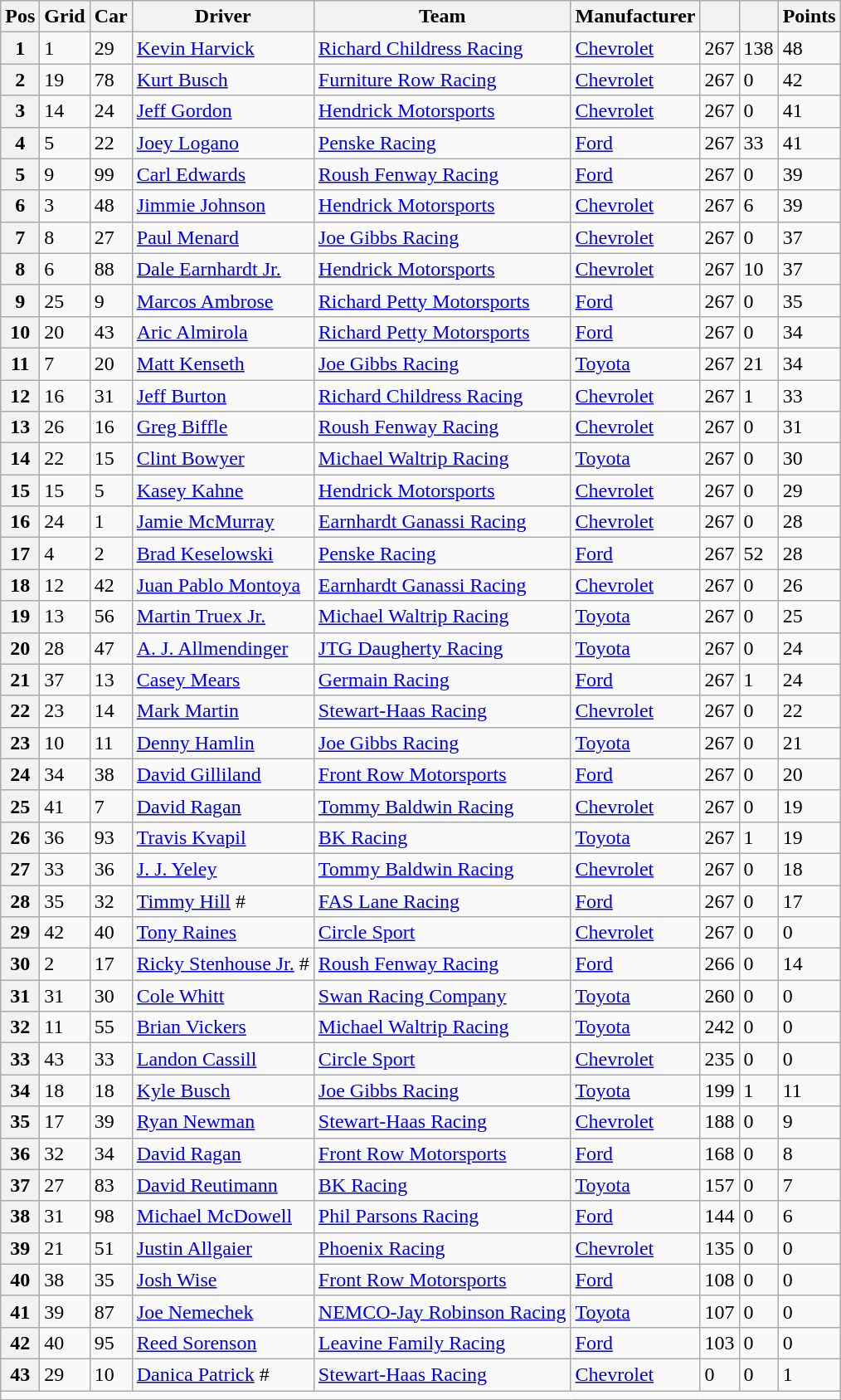<table class="wikitable" border="1">
<tr>
<th>Pos</th>
<th>Grid</th>
<th>Car</th>
<th>Driver</th>
<th>Team</th>
<th>Manufacturer</th>
<th></th>
<th></th>
<th>Points</th>
</tr>
<tr>
<th>1</th>
<td>1</td>
<td>29</td>
<td><a href='#'>Kevin Harvick</a></td>
<td><a href='#'>Richard Childress Racing</a></td>
<td><a href='#'>Chevrolet</a></td>
<td>267</td>
<td>138</td>
<td>48</td>
</tr>
<tr>
<th>2</th>
<td>19</td>
<td>78</td>
<td><a href='#'>Kurt Busch</a></td>
<td><a href='#'>Furniture Row Racing</a></td>
<td><a href='#'>Chevrolet</a></td>
<td>267</td>
<td>0</td>
<td>42</td>
</tr>
<tr>
<th>3</th>
<td>14</td>
<td>24</td>
<td><a href='#'>Jeff Gordon</a></td>
<td><a href='#'>Hendrick Motorsports</a></td>
<td><a href='#'>Chevrolet</a></td>
<td>267</td>
<td>0</td>
<td>41</td>
</tr>
<tr>
<th>4</th>
<td>5</td>
<td>22</td>
<td><a href='#'>Joey Logano</a></td>
<td><a href='#'>Penske Racing</a></td>
<td><a href='#'>Ford</a></td>
<td>267</td>
<td>33</td>
<td>41</td>
</tr>
<tr>
<th>5</th>
<td>9</td>
<td>99</td>
<td><a href='#'>Carl Edwards</a></td>
<td><a href='#'>Roush Fenway Racing</a></td>
<td><a href='#'>Ford</a></td>
<td>267</td>
<td>0</td>
<td>39</td>
</tr>
<tr>
<th>6</th>
<td>3</td>
<td>48</td>
<td><a href='#'>Jimmie Johnson</a></td>
<td><a href='#'>Hendrick Motorsports</a></td>
<td><a href='#'>Chevrolet</a></td>
<td>267</td>
<td>6</td>
<td>39</td>
</tr>
<tr>
<th>7</th>
<td>8</td>
<td>27</td>
<td><a href='#'>Paul Menard</a></td>
<td><a href='#'>Joe Gibbs Racing</a></td>
<td><a href='#'>Chevrolet</a></td>
<td>267</td>
<td>0</td>
<td>37</td>
</tr>
<tr>
<th>8</th>
<td>6</td>
<td>88</td>
<td><a href='#'>Dale Earnhardt Jr.</a></td>
<td><a href='#'>Hendrick Motorsports</a></td>
<td><a href='#'>Chevrolet</a></td>
<td>267</td>
<td>10</td>
<td>37</td>
</tr>
<tr>
<th>9</th>
<td>25</td>
<td>9</td>
<td><a href='#'>Marcos Ambrose</a></td>
<td><a href='#'>Richard Petty Motorsports</a></td>
<td><a href='#'>Ford</a></td>
<td>267</td>
<td>0</td>
<td>35</td>
</tr>
<tr>
<th>10</th>
<td>20</td>
<td>43</td>
<td><a href='#'>Aric Almirola</a></td>
<td><a href='#'>Richard Petty Motorsports</a></td>
<td><a href='#'>Ford</a></td>
<td>267</td>
<td>0</td>
<td>34</td>
</tr>
<tr>
<th>11</th>
<td>7</td>
<td>20</td>
<td><a href='#'>Matt Kenseth</a></td>
<td><a href='#'>Joe Gibbs Racing</a></td>
<td><a href='#'>Toyota</a></td>
<td>267</td>
<td>21</td>
<td>34</td>
</tr>
<tr>
<th>12</th>
<td>16</td>
<td>31</td>
<td><a href='#'>Jeff Burton</a></td>
<td><a href='#'>Richard Childress Racing</a></td>
<td><a href='#'>Chevrolet</a></td>
<td>267</td>
<td>1</td>
<td>33</td>
</tr>
<tr>
<th>13</th>
<td>26</td>
<td>16</td>
<td><a href='#'>Greg Biffle</a></td>
<td><a href='#'>Roush Fenway Racing</a></td>
<td><a href='#'>Chevrolet</a></td>
<td>267</td>
<td>0</td>
<td>31</td>
</tr>
<tr>
<th>14</th>
<td>22</td>
<td>15</td>
<td><a href='#'>Clint Bowyer</a></td>
<td><a href='#'>Michael Waltrip Racing</a></td>
<td><a href='#'>Toyota</a></td>
<td>267</td>
<td>0</td>
<td>30</td>
</tr>
<tr>
<th>15</th>
<td>15</td>
<td>5</td>
<td><a href='#'>Kasey Kahne</a></td>
<td><a href='#'>Hendrick Motorsports</a></td>
<td><a href='#'>Chevrolet</a></td>
<td>267</td>
<td>0</td>
<td>29</td>
</tr>
<tr>
<th>16</th>
<td>24</td>
<td>1</td>
<td><a href='#'>Jamie McMurray</a></td>
<td><a href='#'>Earnhardt Ganassi Racing</a></td>
<td><a href='#'>Chevrolet</a></td>
<td>267</td>
<td>0</td>
<td>28</td>
</tr>
<tr>
<th>17</th>
<td>4</td>
<td>2</td>
<td><a href='#'>Brad Keselowski</a></td>
<td><a href='#'>Penske Racing</a></td>
<td><a href='#'>Ford</a></td>
<td>267</td>
<td>52</td>
<td>28</td>
</tr>
<tr>
<th>18</th>
<td>12</td>
<td>42</td>
<td><a href='#'>Juan Pablo Montoya</a></td>
<td><a href='#'>Earnhardt Ganassi Racing</a></td>
<td><a href='#'>Chevrolet</a></td>
<td>267</td>
<td>0</td>
<td>26</td>
</tr>
<tr>
<th>19</th>
<td>13</td>
<td>56</td>
<td><a href='#'>Martin Truex Jr.</a></td>
<td><a href='#'>Michael Waltrip Racing</a></td>
<td><a href='#'>Toyota</a></td>
<td>267</td>
<td>0</td>
<td>25</td>
</tr>
<tr>
<th>20</th>
<td>28</td>
<td>47</td>
<td><a href='#'>A. J. Allmendinger</a></td>
<td><a href='#'>JTG Daugherty Racing</a></td>
<td><a href='#'>Toyota</a></td>
<td>267</td>
<td>0</td>
<td>24</td>
</tr>
<tr>
<th>21</th>
<td>37</td>
<td>13</td>
<td><a href='#'>Casey Mears</a></td>
<td><a href='#'>Germain Racing</a></td>
<td><a href='#'>Ford</a></td>
<td>267</td>
<td>1</td>
<td>24</td>
</tr>
<tr>
<th>22</th>
<td>23</td>
<td>14</td>
<td><a href='#'>Mark Martin</a></td>
<td><a href='#'>Stewart-Haas Racing</a></td>
<td><a href='#'>Chevrolet</a></td>
<td>267</td>
<td>0</td>
<td>22</td>
</tr>
<tr>
<th>23</th>
<td>10</td>
<td>11</td>
<td><a href='#'>Denny Hamlin</a></td>
<td><a href='#'>Joe Gibbs Racing</a></td>
<td><a href='#'>Toyota</a></td>
<td>267</td>
<td>0</td>
<td>21</td>
</tr>
<tr>
<th>24</th>
<td>34</td>
<td>38</td>
<td><a href='#'>David Gilliland</a></td>
<td><a href='#'>Front Row Motorsports</a></td>
<td><a href='#'>Ford</a></td>
<td>267</td>
<td>0</td>
<td>20</td>
</tr>
<tr>
<th>25</th>
<td>41</td>
<td>7</td>
<td><a href='#'>David Ragan</a></td>
<td><a href='#'>Tommy Baldwin Racing</a></td>
<td><a href='#'>Chevrolet</a></td>
<td>267</td>
<td>0</td>
<td>19</td>
</tr>
<tr>
<th>26</th>
<td>36</td>
<td>93</td>
<td><a href='#'>Travis Kvapil</a></td>
<td><a href='#'>BK Racing</a></td>
<td><a href='#'>Toyota</a></td>
<td>267</td>
<td>1</td>
<td>19</td>
</tr>
<tr>
<th>27</th>
<td>33</td>
<td>36</td>
<td><a href='#'>J. J. Yeley</a></td>
<td><a href='#'>Tommy Baldwin Racing</a></td>
<td><a href='#'>Chevrolet</a></td>
<td>267</td>
<td>0</td>
<td>18</td>
</tr>
<tr>
<th>28</th>
<td>35</td>
<td>32</td>
<td><a href='#'>Timmy Hill</a> #</td>
<td><a href='#'>FAS Lane Racing</a></td>
<td><a href='#'>Ford</a></td>
<td>267</td>
<td>0</td>
<td>17</td>
</tr>
<tr>
<th>29</th>
<td>42</td>
<td>40</td>
<td><a href='#'>Tony Raines</a></td>
<td><a href='#'>Circle Sport</a></td>
<td><a href='#'>Chevrolet</a></td>
<td>267</td>
<td>0</td>
<td>0</td>
</tr>
<tr>
<th>30</th>
<td>2</td>
<td>17</td>
<td><a href='#'>Ricky Stenhouse Jr.</a> #</td>
<td><a href='#'>Roush Fenway Racing</a></td>
<td><a href='#'>Ford</a></td>
<td>266</td>
<td>0</td>
<td>14</td>
</tr>
<tr>
<th>31</th>
<td>31</td>
<td>30</td>
<td><a href='#'>Cole Whitt</a></td>
<td><a href='#'>Swan Racing Company</a></td>
<td><a href='#'>Toyota</a></td>
<td>260</td>
<td>0</td>
<td>0</td>
</tr>
<tr>
<th>32</th>
<td>11</td>
<td>55</td>
<td><a href='#'>Brian Vickers</a></td>
<td><a href='#'>Michael Waltrip Racing</a></td>
<td><a href='#'>Toyota</a></td>
<td>242</td>
<td>0</td>
<td>0</td>
</tr>
<tr>
<th>33</th>
<td>43</td>
<td>33</td>
<td><a href='#'>Landon Cassill</a></td>
<td><a href='#'>Circle Sport</a></td>
<td><a href='#'>Chevrolet</a></td>
<td>235</td>
<td>0</td>
<td>0</td>
</tr>
<tr>
<th>34</th>
<td>18</td>
<td>18</td>
<td><a href='#'>Kyle Busch</a></td>
<td><a href='#'>Joe Gibbs Racing</a></td>
<td><a href='#'>Toyota</a></td>
<td>199</td>
<td>1</td>
<td>11</td>
</tr>
<tr>
<th>35</th>
<td>17</td>
<td>39</td>
<td><a href='#'>Ryan Newman</a></td>
<td><a href='#'>Stewart-Haas Racing</a></td>
<td><a href='#'>Chevrolet</a></td>
<td>188</td>
<td>0</td>
<td>9</td>
</tr>
<tr>
<th>36</th>
<td>32</td>
<td>34</td>
<td><a href='#'>David Ragan</a></td>
<td><a href='#'>Front Row Motorsports</a></td>
<td><a href='#'>Ford</a></td>
<td>168</td>
<td>0</td>
<td>8</td>
</tr>
<tr>
<th>37</th>
<td>27</td>
<td>83</td>
<td><a href='#'>David Reutimann</a></td>
<td><a href='#'>BK Racing</a></td>
<td><a href='#'>Toyota</a></td>
<td>157</td>
<td>0</td>
<td>7</td>
</tr>
<tr>
<th>38</th>
<td>31</td>
<td>98</td>
<td><a href='#'>Michael McDowell</a></td>
<td><a href='#'>Phil Parsons Racing</a></td>
<td><a href='#'>Ford</a></td>
<td>144</td>
<td>0</td>
<td>6</td>
</tr>
<tr>
<th>39</th>
<td>21</td>
<td>51</td>
<td><a href='#'>Justin Allgaier</a></td>
<td><a href='#'>Phoenix Racing</a></td>
<td><a href='#'>Chevrolet</a></td>
<td>135</td>
<td>0</td>
<td>0</td>
</tr>
<tr>
<th>40</th>
<td>38</td>
<td>35</td>
<td><a href='#'>Josh Wise</a></td>
<td><a href='#'>Front Row Motorsports</a></td>
<td><a href='#'>Ford</a></td>
<td>108</td>
<td>0</td>
<td>0</td>
</tr>
<tr>
<th>41</th>
<td>39</td>
<td>87</td>
<td><a href='#'>Joe Nemechek</a></td>
<td><a href='#'>NEMCO-Jay Robinson Racing</a></td>
<td><a href='#'>Toyota</a></td>
<td>107</td>
<td>0</td>
<td>0</td>
</tr>
<tr>
<th>42</th>
<td>40</td>
<td>95</td>
<td><a href='#'>Reed Sorenson</a></td>
<td><a href='#'>Leavine Family Racing</a></td>
<td><a href='#'>Ford</a></td>
<td>103</td>
<td>0</td>
<td>0</td>
</tr>
<tr>
<th>43</th>
<td>29</td>
<td>10</td>
<td><a href='#'>Danica Patrick</a> #</td>
<td><a href='#'>Stewart-Haas Racing</a></td>
<td><a href='#'>Chevrolet</a></td>
<td>0</td>
<td>0</td>
<td>1</td>
</tr>
<tr class="sortbottom">
<td colspan="9"></td>
</tr>
</table>
